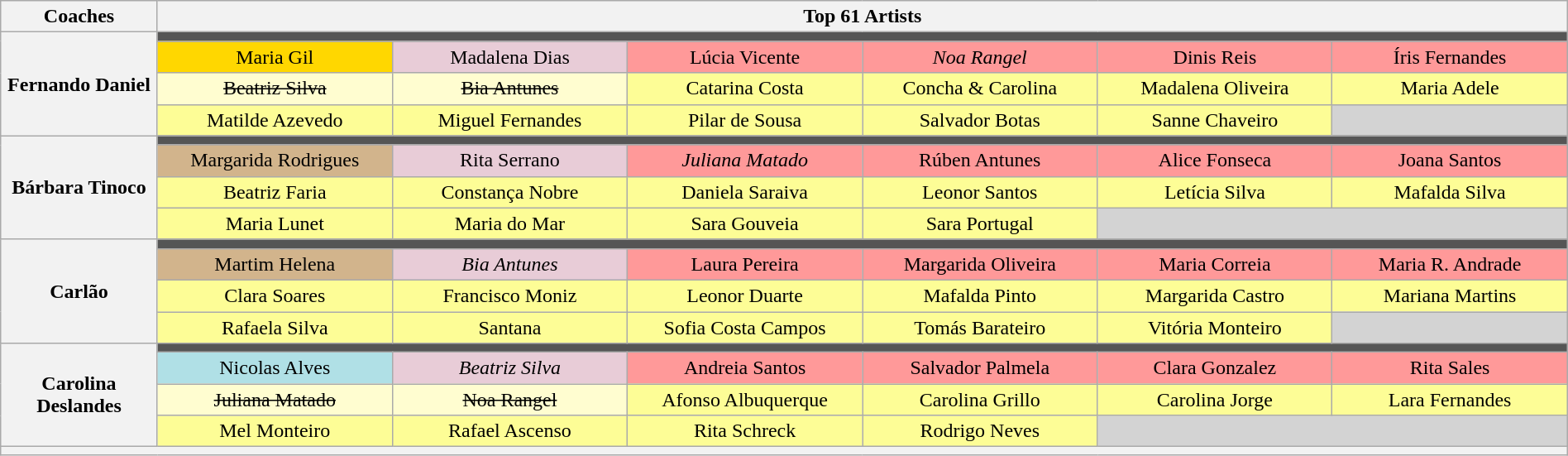<table class="wikitable" style="text-align:center; width:100%">
<tr>
<th style="width:10%">Coaches</th>
<th style="width:90%" colspan="6">Top 61 Artists</th>
</tr>
<tr>
<th rowspan="4">Fernando Daniel</th>
<td colspan="6" style="background:#555"></td>
</tr>
<tr>
<td style="background: gold">Maria Gil</td>
<td style="background:#E8CCD7">Madalena Dias</td>
<td style="background:#FF9999">Lúcia Vicente</td>
<td style="background:#FF9999"><em>Noa Rangel</em></td>
<td style="background:#FF9999">Dinis Reis</td>
<td style="background:#FF9999">Íris Fernandes</td>
</tr>
<tr>
<td style="background:#FFFDD0"><s>Beatriz Silva</s></td>
<td style="background:#FFFDD0"><s>Bia Antunes</s></td>
<td style="background:#FDFD96">Catarina Costa</td>
<td style="background:#FDFD96">Concha & Carolina</td>
<td style="background:#FDFD96">Madalena Oliveira</td>
<td style="background:#FDFD96">Maria Adele</td>
</tr>
<tr>
<td style="width:15%; background:#FDFD96">Matilde Azevedo</td>
<td style="width:15%; background:#FDFD96">Miguel Fernandes</td>
<td style="width:15%; background:#FDFD96">Pilar de Sousa</td>
<td style="width:15%; background:#FDFD96">Salvador Botas</td>
<td style="width:15%; background:#FDFD96">Sanne Chaveiro</td>
<td style="width:15%; background: lightgrey"></td>
</tr>
<tr>
<th rowspan="4">Bárbara Tinoco</th>
<td colspan="6" style="background:#555"></td>
</tr>
<tr>
<td style="background: tan">Margarida Rodrigues</td>
<td style="background:#E8CCD7">Rita Serrano</td>
<td style="background:#FF9999"><em>Juliana Matado</em></td>
<td style="background:#FF9999">Rúben Antunes</td>
<td style="background:#FF9999">Alice Fonseca</td>
<td style="background:#FF9999">Joana Santos</td>
</tr>
<tr>
<td style="background:#FDFD96">Beatriz Faria</td>
<td style="background:#FDFD96">Constança Nobre</td>
<td style="background:#FDFD96">Daniela Saraiva</td>
<td style="background:#FDFD96">Leonor Santos</td>
<td style="background:#FDFD96">Letícia Silva</td>
<td style="background:#FDFD96">Mafalda Silva</td>
</tr>
<tr>
<td style="background:#FDFD96">Maria Lunet</td>
<td style="background:#FDFD96">Maria do Mar</td>
<td style="background:#FDFD96">Sara Gouveia</td>
<td style="background:#FDFD96">Sara Portugal</td>
<td style="background: lightgrey" colspan="2"></td>
</tr>
<tr>
<th rowspan="4">Carlão</th>
<td colspan="6" style="background:#555"></td>
</tr>
<tr>
<td style="background: tan">Martim Helena</td>
<td style="background:#E8CCD7"><em>Bia Antunes</em></td>
<td style="background:#FF9999">Laura Pereira</td>
<td style="background:#FF9999">Margarida Oliveira</td>
<td style="background:#FF9999">Maria Correia</td>
<td style="background:#FF9999">Maria R. Andrade</td>
</tr>
<tr>
<td style="background:#FDFD96">Clara Soares</td>
<td style="background:#FDFD96">Francisco Moniz</td>
<td style="background:#FDFD96">Leonor Duarte</td>
<td style="background:#FDFD96">Mafalda Pinto</td>
<td style="background:#FDFD96">Margarida Castro</td>
<td style="background:#FDFD96">Mariana Martins</td>
</tr>
<tr>
<td style="background:#FDFD96">Rafaela Silva</td>
<td style="background:#FDFD96">Santana</td>
<td style="background:#FDFD96">Sofia Costa Campos</td>
<td style="background:#FDFD96">Tomás Barateiro</td>
<td style="background:#FDFD96">Vitória Monteiro</td>
<td style="background: lightgrey"></td>
</tr>
<tr>
<th rowspan="4">Carolina Deslandes</th>
<td colspan="6" style="background:#555"></td>
</tr>
<tr>
<td style="background:#b0e0e6">Nicolas Alves</td>
<td style="background:#E8CCD7"><em>Beatriz Silva</em></td>
<td style="background:#FF9999">Andreia Santos</td>
<td style="background:#FF9999">Salvador Palmela</td>
<td style="background:#FF9999">Clara Gonzalez</td>
<td style="background:#FF9999">Rita Sales</td>
</tr>
<tr>
<td style="background:#FFFDD0"><s>Juliana Matado</s></td>
<td style="background:#FFFDD0"><s>Noa Rangel</s></td>
<td style="background:#FDFD96">Afonso Albuquerque</td>
<td style="background:#FDFD96">Carolina Grillo</td>
<td style="background:#FDFD96">Carolina Jorge</td>
<td style="background:#FDFD96">Lara Fernandes</td>
</tr>
<tr>
<td style="background:#FDFD96">Mel Monteiro</td>
<td style="background:#FDFD96">Rafael Ascenso</td>
<td style="background:#FDFD96">Rita Schreck</td>
<td style="background:#FDFD96">Rodrigo Neves</td>
<td style="background: lightgrey" colspan="2"></td>
</tr>
<tr>
<th style="font-size:90%; line-height:12px" colspan="7"></th>
</tr>
</table>
